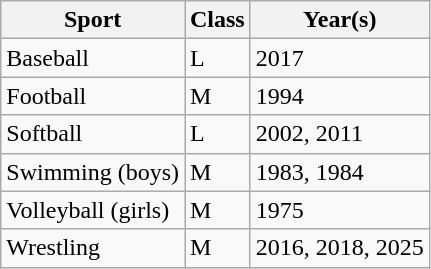<table class="wikitable">
<tr>
<th>Sport</th>
<th>Class</th>
<th>Year(s)</th>
</tr>
<tr>
<td>Baseball</td>
<td>L</td>
<td>2017</td>
</tr>
<tr>
<td>Football</td>
<td>M</td>
<td>1994</td>
</tr>
<tr>
<td>Softball</td>
<td>L</td>
<td>2002, 2011</td>
</tr>
<tr>
<td>Swimming (boys)</td>
<td>M</td>
<td>1983, 1984</td>
</tr>
<tr>
<td>Volleyball (girls)</td>
<td>M</td>
<td>1975</td>
</tr>
<tr>
<td>Wrestling</td>
<td>M</td>
<td>2016, 2018, 2025</td>
</tr>
</table>
